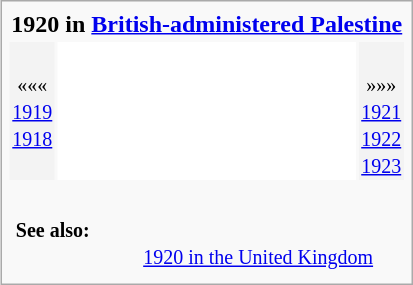<table class="infobox" style="text-align: center;">
<tr>
<td align="center" colspan="3"><strong>1920 in <a href='#'>British-administered
Palestine</a></strong></td>
</tr>
<tr>
<td style="background-color: #f3f3f3"><br><small>«««<br><a href='#'>1919</a><br><a href='#'>1918</a></small></td>
<td style="background: white" align="center"><br><table style="width: 188px; background: inherit">
<tr valign="top">
<td align="center"><br></td>
</tr>
</table>
</td>
<td style="background-color: #f3f3f3"><br><small>»»»<br><a href='#'>1921</a><br><a href='#'>1922</a><br><a href='#'>1923</a></small></td>
</tr>
<tr valign="top">
<td colspan="3"><br><table style="width: 100%; border-width: 0; margin: 0; padding: 0; border-collapse: yes">
<tr valign="top">
<th style="text-align: left"><small><strong>See also:</strong></small></th>
<td></td>
<td><br><small><a href='#'>1920 in the United Kingdom</a></small></td>
</tr>
</table>
</td>
</tr>
</table>
